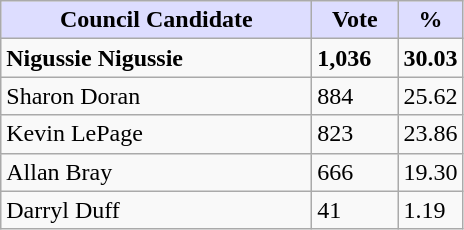<table class="wikitable sortable">
<tr>
<th style="background:#ddf; width:200px;">Council Candidate</th>
<th style="background:#ddf; width:50px;">Vote</th>
<th style="background:#ddf; width:30px;">%</th>
</tr>
<tr>
<td><strong>Nigussie Nigussie</strong></td>
<td><strong>1,036</strong></td>
<td><strong>30.03</strong></td>
</tr>
<tr>
<td>Sharon Doran</td>
<td>884</td>
<td>25.62</td>
</tr>
<tr>
<td>Kevin LePage</td>
<td>823</td>
<td>23.86</td>
</tr>
<tr>
<td>Allan Bray</td>
<td>666</td>
<td>19.30</td>
</tr>
<tr>
<td>Darryl Duff</td>
<td>41</td>
<td>1.19</td>
</tr>
</table>
